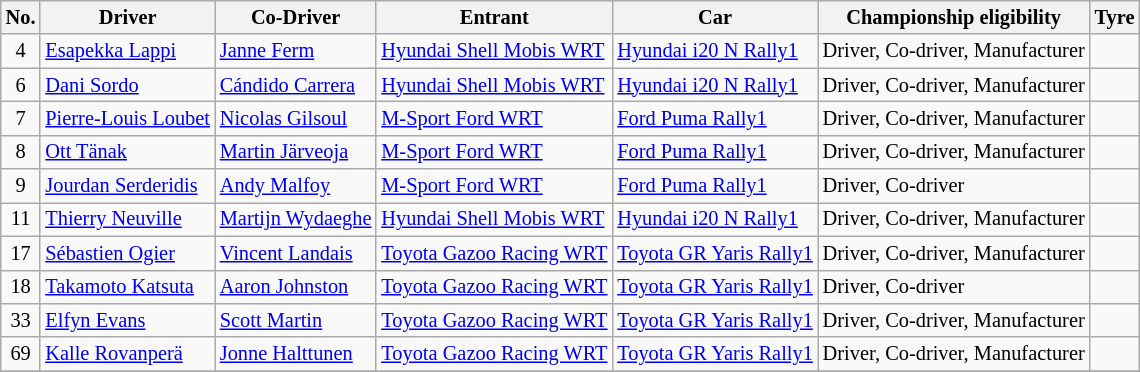<table class="wikitable" style="font-size: 85%;">
<tr>
<th>No.</th>
<th>Driver</th>
<th>Co-Driver</th>
<th>Entrant</th>
<th>Car</th>
<th>Championship eligibility</th>
<th>Tyre</th>
</tr>
<tr>
<td align="center">4</td>
<td> <a href='#'>Esapekka Lappi</a></td>
<td> <a href='#'>Janne Ferm</a></td>
<td> <a href='#'>Hyundai Shell Mobis WRT</a></td>
<td><a href='#'>Hyundai i20 N Rally1</a></td>
<td>Driver, Co-driver, Manufacturer</td>
<td align="center"></td>
</tr>
<tr>
<td align="center">6</td>
<td> <a href='#'>Dani Sordo</a></td>
<td> <a href='#'>Cándido Carrera</a></td>
<td> <a href='#'>Hyundai Shell Mobis WRT</a></td>
<td><a href='#'>Hyundai i20 N Rally1</a></td>
<td>Driver, Co-driver, Manufacturer</td>
<td align="center"></td>
</tr>
<tr>
<td align="center">7</td>
<td> <a href='#'>Pierre-Louis Loubet</a></td>
<td> <a href='#'>Nicolas Gilsoul</a></td>
<td> <a href='#'>M-Sport Ford WRT</a></td>
<td><a href='#'>Ford Puma Rally1</a></td>
<td>Driver, Co-driver, Manufacturer</td>
<td align="center"></td>
</tr>
<tr>
<td align="center">8</td>
<td> <a href='#'>Ott Tänak</a></td>
<td> <a href='#'>Martin Järveoja</a></td>
<td> <a href='#'>M-Sport Ford WRT</a></td>
<td><a href='#'>Ford Puma Rally1</a></td>
<td>Driver, Co-driver, Manufacturer</td>
<td align="center"></td>
</tr>
<tr>
<td align="center">9</td>
<td> <a href='#'>Jourdan Serderidis</a></td>
<td> <a href='#'>Andy Malfoy</a></td>
<td> <a href='#'>M-Sport Ford WRT</a></td>
<td><a href='#'>Ford Puma Rally1</a></td>
<td>Driver, Co-driver</td>
<td align="center"></td>
</tr>
<tr>
<td align="center">11</td>
<td> <a href='#'>Thierry Neuville</a></td>
<td> <a href='#'>Martijn Wydaeghe</a></td>
<td> <a href='#'>Hyundai Shell Mobis WRT</a></td>
<td><a href='#'>Hyundai i20 N Rally1</a></td>
<td>Driver, Co-driver, Manufacturer</td>
<td align="center"></td>
</tr>
<tr>
<td align="center">17</td>
<td> <a href='#'>Sébastien Ogier</a></td>
<td> <a href='#'>Vincent Landais</a></td>
<td> <a href='#'>Toyota Gazoo Racing WRT</a></td>
<td><a href='#'>Toyota GR Yaris Rally1</a></td>
<td>Driver, Co-driver, Manufacturer</td>
<td align="center"></td>
</tr>
<tr>
<td align="center">18</td>
<td> <a href='#'>Takamoto Katsuta</a></td>
<td> <a href='#'>Aaron Johnston</a></td>
<td> <a href='#'>Toyota Gazoo Racing WRT</a></td>
<td><a href='#'>Toyota GR Yaris Rally1</a></td>
<td>Driver, Co-driver</td>
<td align="center"></td>
</tr>
<tr>
<td align="center">33</td>
<td> <a href='#'>Elfyn Evans</a></td>
<td> <a href='#'>Scott Martin</a></td>
<td> <a href='#'>Toyota Gazoo Racing WRT</a></td>
<td><a href='#'>Toyota GR Yaris Rally1</a></td>
<td>Driver, Co-driver, Manufacturer</td>
<td align="center"></td>
</tr>
<tr>
<td align="center">69</td>
<td> <a href='#'>Kalle Rovanperä</a></td>
<td> <a href='#'>Jonne Halttunen</a></td>
<td> <a href='#'>Toyota Gazoo Racing WRT</a></td>
<td><a href='#'>Toyota GR Yaris Rally1</a></td>
<td>Driver, Co-driver, Manufacturer</td>
<td align="center"></td>
</tr>
<tr>
</tr>
</table>
